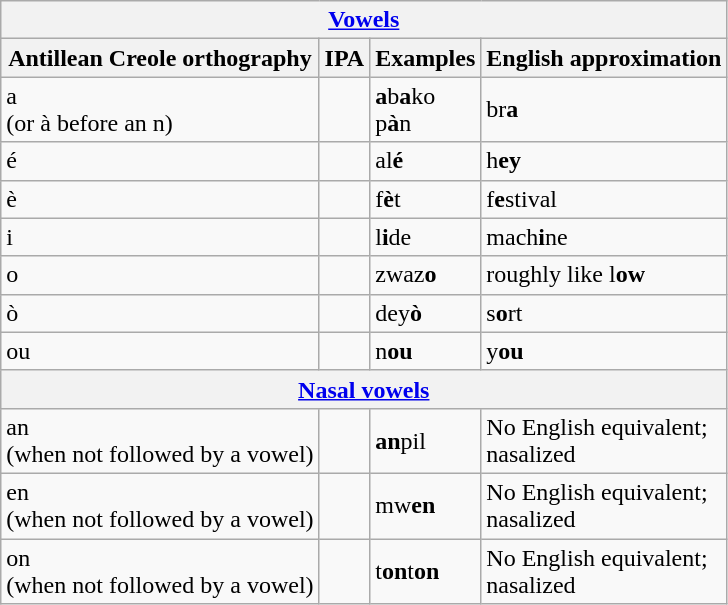<table class="wikitable">
<tr>
<th colspan="4"><a href='#'>Vowels</a></th>
</tr>
<tr>
<th>Antillean Creole orthography</th>
<th>IPA</th>
<th>Examples</th>
<th>English approximation</th>
</tr>
<tr>
<td>a<br>(or à before an n)</td>
<td></td>
<td><strong>a</strong>b<strong>a</strong>ko<br>p<strong>à</strong>n</td>
<td>br<strong>a</strong></td>
</tr>
<tr>
<td>é</td>
<td></td>
<td>al<strong>é</strong></td>
<td>h<strong>ey</strong></td>
</tr>
<tr>
<td>è</td>
<td></td>
<td>f<strong>è</strong>t</td>
<td>f<strong>e</strong>stival</td>
</tr>
<tr>
<td>i</td>
<td></td>
<td>l<strong>i</strong>de</td>
<td>mach<strong>i</strong>ne</td>
</tr>
<tr>
<td>o</td>
<td></td>
<td>zwaz<strong>o</strong></td>
<td>roughly like l<strong>ow</strong></td>
</tr>
<tr>
<td>ò</td>
<td></td>
<td>dey<strong>ò</strong></td>
<td>s<strong>o</strong>rt</td>
</tr>
<tr>
<td>ou</td>
<td></td>
<td>n<strong>ou</strong></td>
<td>y<strong>ou</strong></td>
</tr>
<tr>
<th colspan="4"><a href='#'>Nasal vowels</a></th>
</tr>
<tr>
<td>an<br>(when not followed by a vowel)</td>
<td></td>
<td><strong>an</strong>pil</td>
<td>No English equivalent;<br>nasalized </td>
</tr>
<tr>
<td>en<br>(when not followed by a vowel)</td>
<td></td>
<td>mw<strong>en</strong></td>
<td>No English equivalent;<br>nasalized </td>
</tr>
<tr>
<td>on<br>(when not followed by a vowel)</td>
<td></td>
<td>t<strong>on</strong>t<strong>on</strong></td>
<td>No English equivalent;<br>nasalized </td>
</tr>
</table>
